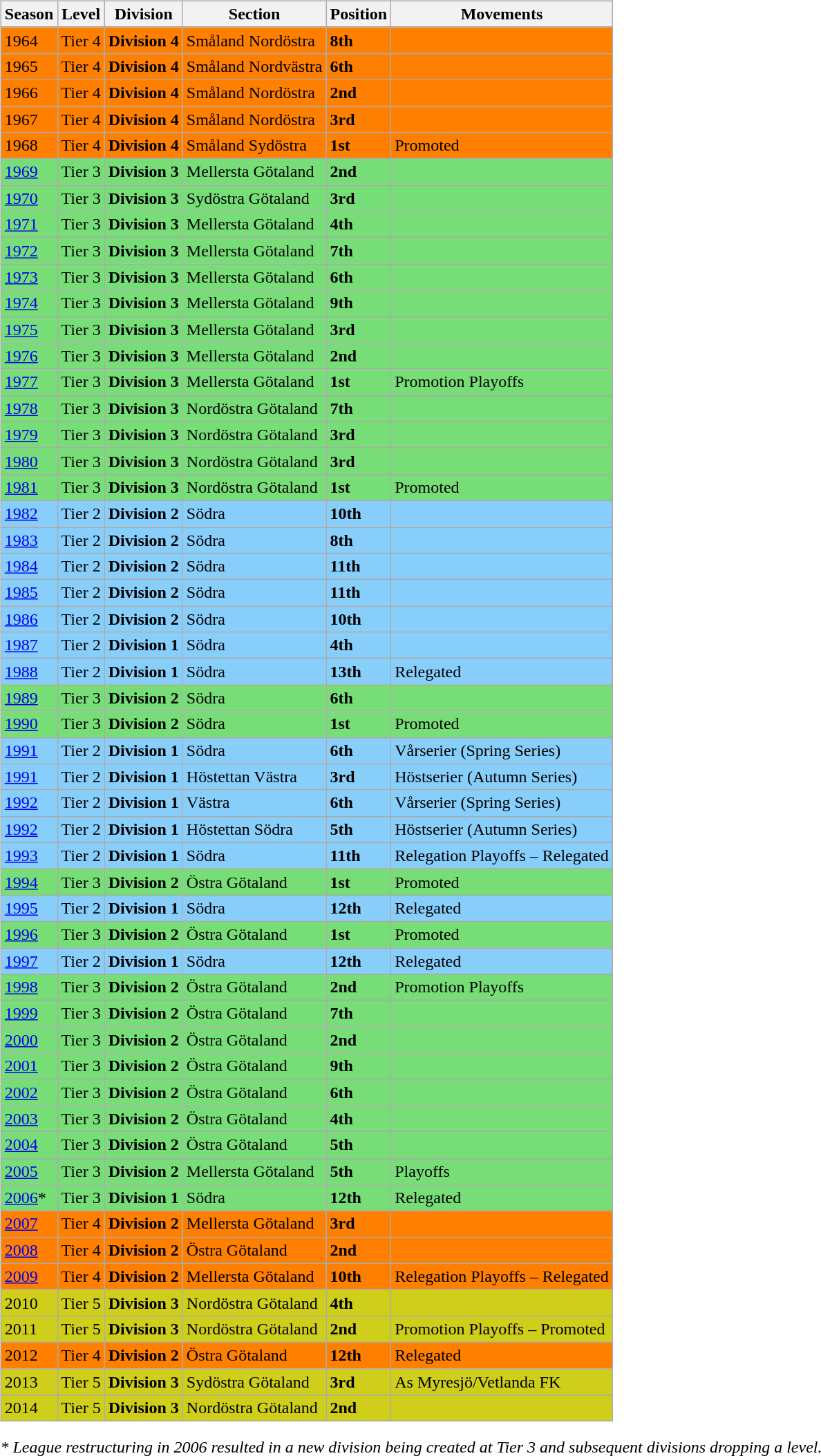<table>
<tr>
<td valign="top" width=0%><br><table class="wikitable">
<tr style="background:#f0f6fa;">
<th><strong>Season</strong></th>
<th><strong>Level</strong></th>
<th><strong>Division</strong></th>
<th><strong>Section</strong></th>
<th><strong>Position</strong></th>
<th><strong>Movements</strong></th>
</tr>
<tr>
<td style="background:#FF7F00;">1964</td>
<td style="background:#FF7F00;">Tier 4</td>
<td style="background:#FF7F00;"><strong>Division 4</strong></td>
<td style="background:#FF7F00;">Småland Nordöstra</td>
<td style="background:#FF7F00;"><strong>8th</strong></td>
<td style="background:#FF7F00;"></td>
</tr>
<tr>
<td style="background:#FF7F00;">1965</td>
<td style="background:#FF7F00;">Tier 4</td>
<td style="background:#FF7F00;"><strong>Division 4</strong></td>
<td style="background:#FF7F00;">Småland Nordvästra</td>
<td style="background:#FF7F00;"><strong>6th</strong></td>
<td style="background:#FF7F00;"></td>
</tr>
<tr>
<td style="background:#FF7F00;">1966</td>
<td style="background:#FF7F00;">Tier 4</td>
<td style="background:#FF7F00;"><strong>Division 4</strong></td>
<td style="background:#FF7F00;">Småland Nordöstra</td>
<td style="background:#FF7F00;"><strong>2nd</strong></td>
<td style="background:#FF7F00;"></td>
</tr>
<tr>
<td style="background:#FF7F00;">1967</td>
<td style="background:#FF7F00;">Tier 4</td>
<td style="background:#FF7F00;"><strong>Division 4</strong></td>
<td style="background:#FF7F00;">Småland Nordöstra</td>
<td style="background:#FF7F00;"><strong>3rd</strong></td>
<td style="background:#FF7F00;"></td>
</tr>
<tr>
<td style="background:#FF7F00;">1968</td>
<td style="background:#FF7F00;">Tier 4</td>
<td style="background:#FF7F00;"><strong>Division 4</strong></td>
<td style="background:#FF7F00;">Småland Sydöstra</td>
<td style="background:#FF7F00;"><strong>1st</strong></td>
<td style="background:#FF7F00;">Promoted</td>
</tr>
<tr>
<td style="background:#77DD77;"><a href='#'>1969</a></td>
<td style="background:#77DD77;">Tier 3</td>
<td style="background:#77DD77;"><strong>Division 3</strong></td>
<td style="background:#77DD77;">Mellersta Götaland</td>
<td style="background:#77DD77;"><strong>2nd</strong></td>
<td style="background:#77DD77;"></td>
</tr>
<tr>
<td style="background:#77DD77;"><a href='#'>1970</a></td>
<td style="background:#77DD77;">Tier 3</td>
<td style="background:#77DD77;"><strong>Division 3</strong></td>
<td style="background:#77DD77;">Sydöstra Götaland</td>
<td style="background:#77DD77;"><strong>3rd</strong></td>
<td style="background:#77DD77;"></td>
</tr>
<tr>
<td style="background:#77DD77;"><a href='#'>1971</a></td>
<td style="background:#77DD77;">Tier 3</td>
<td style="background:#77DD77;"><strong>Division 3</strong></td>
<td style="background:#77DD77;">Mellersta Götaland</td>
<td style="background:#77DD77;"><strong>4th</strong></td>
<td style="background:#77DD77;"></td>
</tr>
<tr>
<td style="background:#77DD77;"><a href='#'>1972</a></td>
<td style="background:#77DD77;">Tier 3</td>
<td style="background:#77DD77;"><strong>Division 3</strong></td>
<td style="background:#77DD77;">Mellersta Götaland</td>
<td style="background:#77DD77;"><strong>7th</strong></td>
<td style="background:#77DD77;"></td>
</tr>
<tr>
<td style="background:#77DD77;"><a href='#'>1973</a></td>
<td style="background:#77DD77;">Tier 3</td>
<td style="background:#77DD77;"><strong>Division 3</strong></td>
<td style="background:#77DD77;">Mellersta Götaland</td>
<td style="background:#77DD77;"><strong>6th</strong></td>
<td style="background:#77DD77;"></td>
</tr>
<tr>
<td style="background:#77DD77;"><a href='#'>1974</a></td>
<td style="background:#77DD77;">Tier 3</td>
<td style="background:#77DD77;"><strong>Division 3</strong></td>
<td style="background:#77DD77;">Mellersta Götaland</td>
<td style="background:#77DD77;"><strong>9th</strong></td>
<td style="background:#77DD77;"></td>
</tr>
<tr>
<td style="background:#77DD77;"><a href='#'>1975</a></td>
<td style="background:#77DD77;">Tier 3</td>
<td style="background:#77DD77;"><strong>Division 3</strong></td>
<td style="background:#77DD77;">Mellersta Götaland</td>
<td style="background:#77DD77;"><strong>3rd</strong></td>
<td style="background:#77DD77;"></td>
</tr>
<tr>
<td style="background:#77DD77;"><a href='#'>1976</a></td>
<td style="background:#77DD77;">Tier 3</td>
<td style="background:#77DD77;"><strong>Division 3</strong></td>
<td style="background:#77DD77;">Mellersta Götaland</td>
<td style="background:#77DD77;"><strong>2nd</strong></td>
<td style="background:#77DD77;"></td>
</tr>
<tr>
<td style="background:#77DD77;"><a href='#'>1977</a></td>
<td style="background:#77DD77;">Tier 3</td>
<td style="background:#77DD77;"><strong>Division 3</strong></td>
<td style="background:#77DD77;">Mellersta Götaland</td>
<td style="background:#77DD77;"><strong>1st</strong></td>
<td style="background:#77DD77;">Promotion Playoffs</td>
</tr>
<tr>
<td style="background:#77DD77;"><a href='#'>1978</a></td>
<td style="background:#77DD77;">Tier 3</td>
<td style="background:#77DD77;"><strong>Division 3</strong></td>
<td style="background:#77DD77;">Nordöstra Götaland</td>
<td style="background:#77DD77;"><strong>7th</strong></td>
<td style="background:#77DD77;"></td>
</tr>
<tr>
<td style="background:#77DD77;"><a href='#'>1979</a></td>
<td style="background:#77DD77;">Tier 3</td>
<td style="background:#77DD77;"><strong>Division 3</strong></td>
<td style="background:#77DD77;">Nordöstra Götaland</td>
<td style="background:#77DD77;"><strong>3rd</strong></td>
<td style="background:#77DD77;"></td>
</tr>
<tr>
<td style="background:#77DD77;"><a href='#'>1980</a></td>
<td style="background:#77DD77;">Tier 3</td>
<td style="background:#77DD77;"><strong>Division 3</strong></td>
<td style="background:#77DD77;">Nordöstra Götaland</td>
<td style="background:#77DD77;"><strong>3rd</strong></td>
<td style="background:#77DD77;"></td>
</tr>
<tr>
<td style="background:#77DD77;"><a href='#'>1981</a></td>
<td style="background:#77DD77;">Tier 3</td>
<td style="background:#77DD77;"><strong>Division 3</strong></td>
<td style="background:#77DD77;">Nordöstra Götaland</td>
<td style="background:#77DD77;"><strong>1st</strong></td>
<td style="background:#77DD77;">Promoted</td>
</tr>
<tr>
<td style="background:#87CEFA;"><a href='#'>1982</a></td>
<td style="background:#87CEFA;">Tier 2</td>
<td style="background:#87CEFA;"><strong>Division 2</strong></td>
<td style="background:#87CEFA;">Södra</td>
<td style="background:#87CEFA;"><strong>10th</strong></td>
<td style="background:#87CEFA;"></td>
</tr>
<tr>
<td style="background:#87CEFA;"><a href='#'>1983</a></td>
<td style="background:#87CEFA;">Tier 2</td>
<td style="background:#87CEFA;"><strong>Division 2</strong></td>
<td style="background:#87CEFA;">Södra</td>
<td style="background:#87CEFA;"><strong>8th</strong></td>
<td style="background:#87CEFA;"></td>
</tr>
<tr>
<td style="background:#87CEFA;"><a href='#'>1984</a></td>
<td style="background:#87CEFA;">Tier 2</td>
<td style="background:#87CEFA;"><strong>Division 2</strong></td>
<td style="background:#87CEFA;">Södra</td>
<td style="background:#87CEFA;"><strong>11th</strong></td>
<td style="background:#87CEFA;"></td>
</tr>
<tr>
<td style="background:#87CEFA;"><a href='#'>1985</a></td>
<td style="background:#87CEFA;">Tier 2</td>
<td style="background:#87CEFA;"><strong>Division 2</strong></td>
<td style="background:#87CEFA;">Södra</td>
<td style="background:#87CEFA;"><strong>11th</strong></td>
<td style="background:#87CEFA;"></td>
</tr>
<tr>
<td style="background:#87CEFA;"><a href='#'>1986</a></td>
<td style="background:#87CEFA;">Tier 2</td>
<td style="background:#87CEFA;"><strong>Division 2</strong></td>
<td style="background:#87CEFA;">Södra</td>
<td style="background:#87CEFA;"><strong>10th</strong></td>
<td style="background:#87CEFA;"></td>
</tr>
<tr>
<td style="background:#87CEFA;"><a href='#'>1987</a></td>
<td style="background:#87CEFA;">Tier 2</td>
<td style="background:#87CEFA;"><strong>Division 1</strong></td>
<td style="background:#87CEFA;">Södra</td>
<td style="background:#87CEFA;"><strong>4th</strong></td>
<td style="background:#87CEFA;"></td>
</tr>
<tr>
<td style="background:#87CEFA;"><a href='#'>1988</a></td>
<td style="background:#87CEFA;">Tier 2</td>
<td style="background:#87CEFA;"><strong>Division 1</strong></td>
<td style="background:#87CEFA;">Södra</td>
<td style="background:#87CEFA;"><strong>13th</strong></td>
<td style="background:#87CEFA;">Relegated</td>
</tr>
<tr>
<td style="background:#77DD77;"><a href='#'>1989</a></td>
<td style="background:#77DD77;">Tier 3</td>
<td style="background:#77DD77;"><strong>Division 2</strong></td>
<td style="background:#77DD77;">Södra</td>
<td style="background:#77DD77;"><strong>6th</strong></td>
<td style="background:#77DD77;"></td>
</tr>
<tr>
<td style="background:#77DD77;"><a href='#'>1990</a></td>
<td style="background:#77DD77;">Tier 3</td>
<td style="background:#77DD77;"><strong>Division 2</strong></td>
<td style="background:#77DD77;">Södra</td>
<td style="background:#77DD77;"><strong>1st</strong></td>
<td style="background:#77DD77;">Promoted</td>
</tr>
<tr>
<td style="background:#87CEFA;"><a href='#'>1991</a></td>
<td style="background:#87CEFA;">Tier 2</td>
<td style="background:#87CEFA;"><strong>Division 1</strong></td>
<td style="background:#87CEFA;">Södra</td>
<td style="background:#87CEFA;"><strong>6th</strong></td>
<td style="background:#87CEFA;">Vårserier (Spring Series)</td>
</tr>
<tr>
<td style="background:#87CEFA;"><a href='#'>1991</a></td>
<td style="background:#87CEFA;">Tier 2</td>
<td style="background:#87CEFA;"><strong>Division 1</strong></td>
<td style="background:#87CEFA;">Höstettan Västra</td>
<td style="background:#87CEFA;"><strong>3rd</strong></td>
<td style="background:#87CEFA;">Höstserier (Autumn Series)</td>
</tr>
<tr>
<td style="background:#87CEFA;"><a href='#'>1992</a></td>
<td style="background:#87CEFA;">Tier 2</td>
<td style="background:#87CEFA;"><strong>Division 1</strong></td>
<td style="background:#87CEFA;">Västra</td>
<td style="background:#87CEFA;"><strong>6th</strong></td>
<td style="background:#87CEFA;">Vårserier (Spring Series)</td>
</tr>
<tr>
<td style="background:#87CEFA;"><a href='#'>1992</a></td>
<td style="background:#87CEFA;">Tier 2</td>
<td style="background:#87CEFA;"><strong>Division 1</strong></td>
<td style="background:#87CEFA;">Höstettan Södra</td>
<td style="background:#87CEFA;"><strong>5th</strong></td>
<td style="background:#87CEFA;">Höstserier (Autumn Series)</td>
</tr>
<tr>
<td style="background:#87CEFA;"><a href='#'>1993</a></td>
<td style="background:#87CEFA;">Tier 2</td>
<td style="background:#87CEFA;"><strong>Division 1</strong></td>
<td style="background:#87CEFA;">Södra</td>
<td style="background:#87CEFA;"><strong>11th</strong></td>
<td style="background:#87CEFA;">Relegation Playoffs – Relegated</td>
</tr>
<tr>
<td style="background:#77DD77;"><a href='#'>1994</a></td>
<td style="background:#77DD77;">Tier 3</td>
<td style="background:#77DD77;"><strong>Division 2</strong></td>
<td style="background:#77DD77;">Östra Götaland</td>
<td style="background:#77DD77;"><strong>1st</strong></td>
<td style="background:#77DD77;">Promoted</td>
</tr>
<tr>
<td style="background:#87CEFA;"><a href='#'>1995</a></td>
<td style="background:#87CEFA;">Tier 2</td>
<td style="background:#87CEFA;"><strong>Division 1</strong></td>
<td style="background:#87CEFA;">Södra</td>
<td style="background:#87CEFA;"><strong>12th</strong></td>
<td style="background:#87CEFA;">Relegated</td>
</tr>
<tr>
<td style="background:#77DD77;"><a href='#'>1996</a></td>
<td style="background:#77DD77;">Tier 3</td>
<td style="background:#77DD77;"><strong>Division 2</strong></td>
<td style="background:#77DD77;">Östra Götaland</td>
<td style="background:#77DD77;"><strong>1st</strong></td>
<td style="background:#77DD77;">Promoted</td>
</tr>
<tr>
<td style="background:#87CEFA;"><a href='#'>1997</a></td>
<td style="background:#87CEFA;">Tier 2</td>
<td style="background:#87CEFA;"><strong>Division 1</strong></td>
<td style="background:#87CEFA;">Södra</td>
<td style="background:#87CEFA;"><strong>12th</strong></td>
<td style="background:#87CEFA;">Relegated</td>
</tr>
<tr>
<td style="background:#77DD77;"><a href='#'>1998</a></td>
<td style="background:#77DD77;">Tier 3</td>
<td style="background:#77DD77;"><strong>Division 2</strong></td>
<td style="background:#77DD77;">Östra Götaland</td>
<td style="background:#77DD77;"><strong>2nd</strong></td>
<td style="background:#77DD77;">Promotion Playoffs</td>
</tr>
<tr>
<td style="background:#77DD77;"><a href='#'>1999</a></td>
<td style="background:#77DD77;">Tier 3</td>
<td style="background:#77DD77;"><strong>Division 2</strong></td>
<td style="background:#77DD77;">Östra Götaland</td>
<td style="background:#77DD77;"><strong>7th</strong></td>
<td style="background:#77DD77;"></td>
</tr>
<tr>
<td style="background:#77DD77;"><a href='#'>2000</a></td>
<td style="background:#77DD77;">Tier 3</td>
<td style="background:#77DD77;"><strong>Division 2</strong></td>
<td style="background:#77DD77;">Östra Götaland</td>
<td style="background:#77DD77;"><strong>2nd</strong></td>
<td style="background:#77DD77;"></td>
</tr>
<tr>
<td style="background:#77DD77;"><a href='#'>2001</a></td>
<td style="background:#77DD77;">Tier 3</td>
<td style="background:#77DD77;"><strong>Division 2</strong></td>
<td style="background:#77DD77;">Östra Götaland</td>
<td style="background:#77DD77;"><strong>9th</strong></td>
<td style="background:#77DD77;"></td>
</tr>
<tr>
<td style="background:#77DD77;"><a href='#'>2002</a></td>
<td style="background:#77DD77;">Tier 3</td>
<td style="background:#77DD77;"><strong>Division 2</strong></td>
<td style="background:#77DD77;">Östra Götaland</td>
<td style="background:#77DD77;"><strong>6th</strong></td>
<td style="background:#77DD77;"></td>
</tr>
<tr>
<td style="background:#77DD77;"><a href='#'>2003</a></td>
<td style="background:#77DD77;">Tier 3</td>
<td style="background:#77DD77;"><strong>Division 2</strong></td>
<td style="background:#77DD77;">Östra Götaland</td>
<td style="background:#77DD77;"><strong>4th</strong></td>
<td style="background:#77DD77;"></td>
</tr>
<tr>
<td style="background:#77DD77;"><a href='#'>2004</a></td>
<td style="background:#77DD77;">Tier 3</td>
<td style="background:#77DD77;"><strong>Division 2</strong></td>
<td style="background:#77DD77;">Östra Götaland</td>
<td style="background:#77DD77;"><strong>5th</strong></td>
<td style="background:#77DD77;"></td>
</tr>
<tr>
<td style="background:#77DD77;"><a href='#'>2005</a></td>
<td style="background:#77DD77;">Tier 3</td>
<td style="background:#77DD77;"><strong>Division 2</strong></td>
<td style="background:#77DD77;">Mellersta Götaland</td>
<td style="background:#77DD77;"><strong>5th</strong></td>
<td style="background:#77DD77;">Playoffs</td>
</tr>
<tr>
<td style="background:#77DD77;"><a href='#'>2006</a>*</td>
<td style="background:#77DD77;">Tier 3</td>
<td style="background:#77DD77;"><strong>Division 1</strong></td>
<td style="background:#77DD77;">Södra</td>
<td style="background:#77DD77;"><strong>12th</strong></td>
<td style="background:#77DD77;">Relegated</td>
</tr>
<tr>
<td style="background:#FF7F00;"><a href='#'>2007</a></td>
<td style="background:#FF7F00;">Tier 4</td>
<td style="background:#FF7F00;"><strong>Division 2</strong></td>
<td style="background:#FF7F00;">Mellersta Götaland</td>
<td style="background:#FF7F00;"><strong>3rd</strong></td>
<td style="background:#FF7F00;"></td>
</tr>
<tr>
<td style="background:#FF7F00;"><a href='#'>2008</a></td>
<td style="background:#FF7F00;">Tier 4</td>
<td style="background:#FF7F00;"><strong>Division 2</strong></td>
<td style="background:#FF7F00;">Östra Götaland</td>
<td style="background:#FF7F00;"><strong>2nd</strong></td>
<td style="background:#FF7F00;"></td>
</tr>
<tr>
<td style="background:#FF7F00;"><a href='#'>2009</a></td>
<td style="background:#FF7F00;">Tier 4</td>
<td style="background:#FF7F00;"><strong>Division 2</strong></td>
<td style="background:#FF7F00;">Mellersta Götaland</td>
<td style="background:#FF7F00;"><strong>10th</strong></td>
<td style="background:#FF7F00;">Relegation Playoffs – Relegated</td>
</tr>
<tr>
<td style="background:#CECE1B;">2010</td>
<td style="background:#CECE1B;">Tier 5</td>
<td style="background:#CECE1B;"><strong>Division 3</strong></td>
<td style="background:#CECE1B;">Nordöstra Götaland</td>
<td style="background:#CECE1B;"><strong>4th</strong></td>
<td style="background:#CECE1B;"></td>
</tr>
<tr>
<td style="background:#CECE1B;">2011</td>
<td style="background:#CECE1B;">Tier 5</td>
<td style="background:#CECE1B;"><strong>Division 3</strong></td>
<td style="background:#CECE1B;">Nordöstra Götaland</td>
<td style="background:#CECE1B;"><strong>2nd</strong></td>
<td style="background:#CECE1B;">Promotion Playoffs – Promoted</td>
</tr>
<tr>
<td style="background:#FF7F00;">2012</td>
<td style="background:#FF7F00;">Tier 4</td>
<td style="background:#FF7F00;"><strong>Division 2</strong></td>
<td style="background:#FF7F00;">Östra Götaland</td>
<td style="background:#FF7F00;"><strong>12th</strong></td>
<td style="background:#FF7F00;">Relegated</td>
</tr>
<tr>
<td style="background:#CECE1B;">2013</td>
<td style="background:#CECE1B;">Tier 5</td>
<td style="background:#CECE1B;"><strong>Division 3</strong></td>
<td style="background:#CECE1B;">Sydöstra Götaland</td>
<td style="background:#CECE1B;"><strong>3rd</strong></td>
<td style="background:#CECE1B;">As Myresjö/Vetlanda FK</td>
</tr>
<tr>
<td style="background:#CECE1B;">2014</td>
<td style="background:#CECE1B;">Tier 5</td>
<td style="background:#CECE1B;"><strong>Division 3</strong></td>
<td style="background:#CECE1B;">Nordöstra Götaland</td>
<td style="background:#CECE1B;"><strong>2nd</strong></td>
<td style="background:#CECE1B;"></td>
</tr>
</table>
<em>* League restructuring in 2006 resulted in a new division being created at Tier 3 and subsequent divisions dropping a level.</em>


</td>
</tr>
</table>
